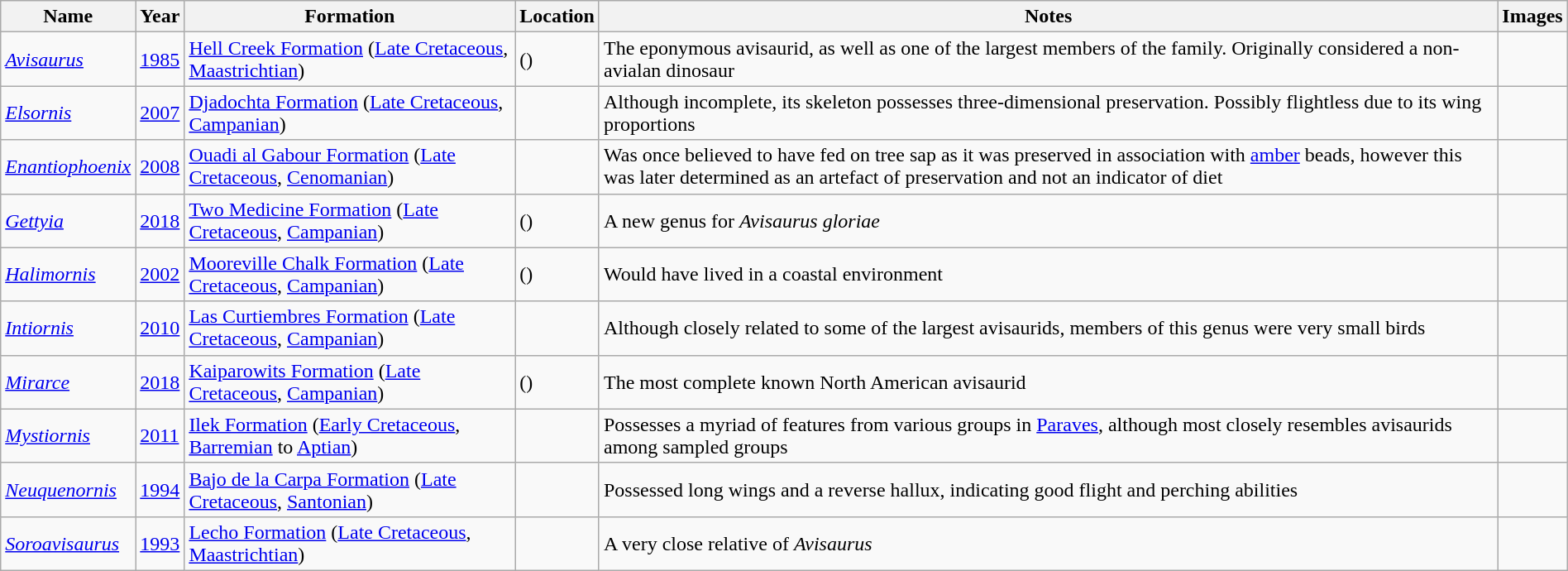<table class="wikitable sortable" align="center" width="100%">
<tr>
<th>Name</th>
<th>Year</th>
<th>Formation</th>
<th>Location</th>
<th>Notes</th>
<th>Images</th>
</tr>
<tr>
<td><em><a href='#'>Avisaurus</a></em></td>
<td><a href='#'>1985</a></td>
<td><a href='#'>Hell Creek Formation</a> (<a href='#'>Late Cretaceous</a>, <a href='#'>Maastrichtian</a>)</td>
<td> ()</td>
<td>The eponymous avisaurid, as well as one of the largest members of the family. Originally considered a non-avialan dinosaur</td>
<td></td>
</tr>
<tr>
<td><em><a href='#'>Elsornis</a></em></td>
<td><a href='#'>2007</a></td>
<td><a href='#'>Djadochta Formation</a> (<a href='#'>Late Cretaceous</a>, <a href='#'>Campanian</a>)</td>
<td></td>
<td>Although incomplete, its skeleton possesses three-dimensional preservation. Possibly flightless due to its wing proportions</td>
<td></td>
</tr>
<tr>
<td><em><a href='#'>Enantiophoenix</a></em></td>
<td><a href='#'>2008</a></td>
<td><a href='#'>Ouadi al Gabour Formation</a> (<a href='#'>Late Cretaceous</a>, <a href='#'>Cenomanian</a>)</td>
<td></td>
<td>Was once believed to have fed on tree sap as it was preserved in association with <a href='#'>amber</a> beads, however this was later determined as an artefact of preservation and not an indicator of diet</td>
<td></td>
</tr>
<tr>
<td><em><a href='#'>Gettyia</a></em></td>
<td><a href='#'>2018</a></td>
<td><a href='#'>Two Medicine Formation</a> (<a href='#'>Late Cretaceous</a>, <a href='#'>Campanian</a>)</td>
<td> ()</td>
<td>A new genus for <em>Avisaurus gloriae</em></td>
<td></td>
</tr>
<tr>
<td><em><a href='#'>Halimornis</a></em></td>
<td><a href='#'>2002</a></td>
<td><a href='#'>Mooreville Chalk Formation</a> (<a href='#'>Late Cretaceous</a>, <a href='#'>Campanian</a>)</td>
<td> ()</td>
<td>Would have lived in a coastal environment</td>
<td></td>
</tr>
<tr>
<td><em><a href='#'>Intiornis</a></em></td>
<td><a href='#'>2010</a></td>
<td><a href='#'>Las Curtiembres Formation</a> (<a href='#'>Late Cretaceous</a>, <a href='#'>Campanian</a>)</td>
<td></td>
<td>Although closely related to some of the largest avisaurids, members of this genus were very small birds</td>
<td></td>
</tr>
<tr>
<td><em><a href='#'>Mirarce</a></em></td>
<td><a href='#'>2018</a></td>
<td><a href='#'>Kaiparowits Formation</a> (<a href='#'>Late Cretaceous</a>, <a href='#'>Campanian</a>)</td>
<td> ()</td>
<td>The most complete known North American avisaurid</td>
<td></td>
</tr>
<tr>
<td><em><a href='#'>Mystiornis</a></em></td>
<td><a href='#'>2011</a></td>
<td><a href='#'>Ilek Formation</a> (<a href='#'>Early Cretaceous</a>, <a href='#'>Barremian</a> to <a href='#'>Aptian</a>)</td>
<td></td>
<td>Possesses a myriad of features from various groups in <a href='#'>Paraves</a>, although most closely resembles avisaurids among sampled groups</td>
<td></td>
</tr>
<tr>
<td><em><a href='#'>Neuquenornis</a></em></td>
<td><a href='#'>1994</a></td>
<td><a href='#'>Bajo de la Carpa Formation</a> (<a href='#'>Late Cretaceous</a>, <a href='#'>Santonian</a>)</td>
<td></td>
<td>Possessed long wings and a reverse hallux, indicating good flight and perching abilities</td>
<td></td>
</tr>
<tr>
<td><em><a href='#'>Soroavisaurus</a></em></td>
<td><a href='#'>1993</a></td>
<td><a href='#'>Lecho Formation</a> (<a href='#'>Late Cretaceous</a>, <a href='#'>Maastrichtian</a>)</td>
<td></td>
<td>A very close relative of <em>Avisaurus</em></td>
<td></td>
</tr>
</table>
